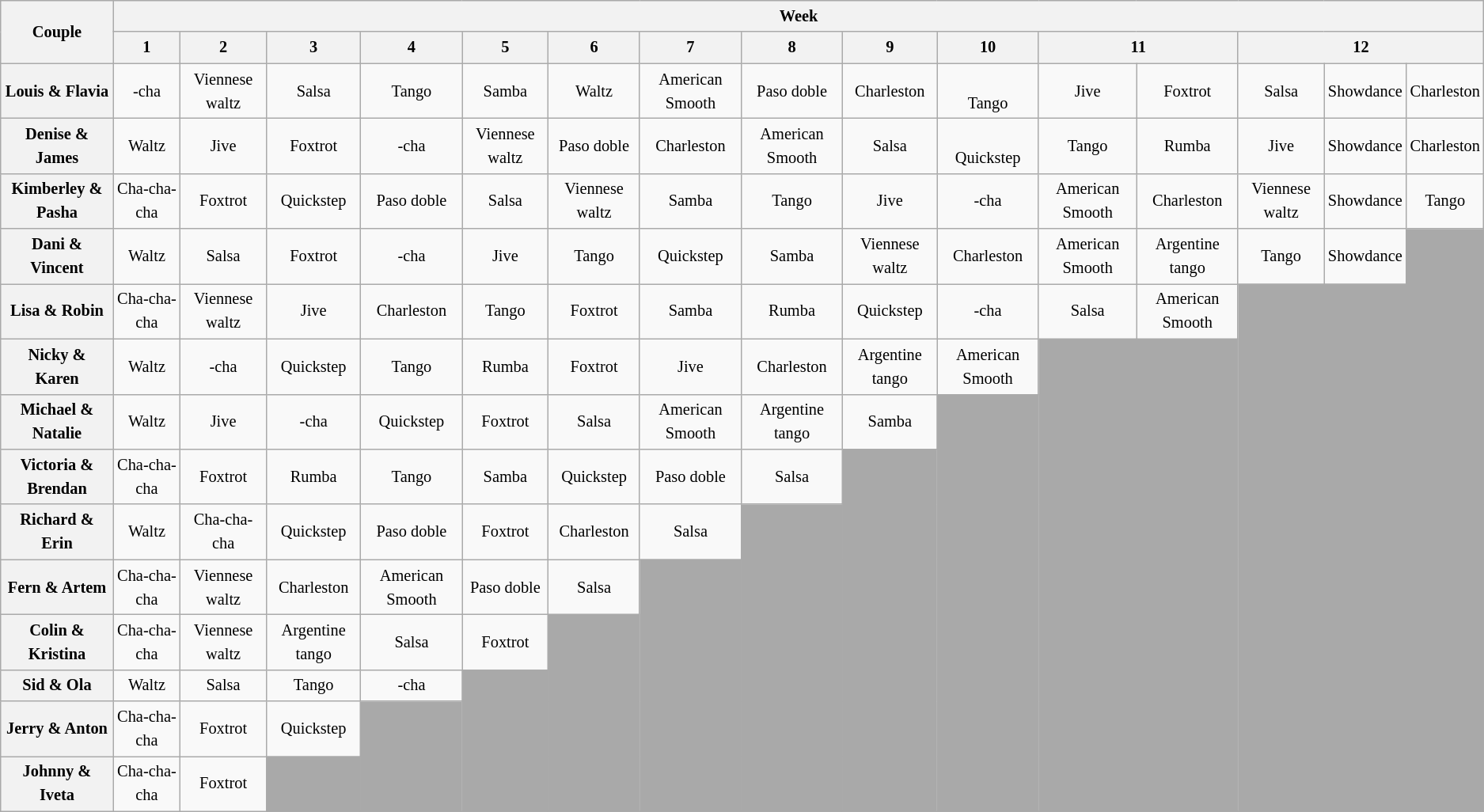<table class="wikitable unsortable" style="text-align:center; font-size:85%; line-height:20px">
<tr>
<th rowspan="2">Couple</th>
<th colspan="15">Week</th>
</tr>
<tr>
<th scope="col">1</th>
<th scope="col">2</th>
<th scope="col">3</th>
<th scope="col">4</th>
<th scope="col">5</th>
<th scope="col">6</th>
<th scope="col">7</th>
<th scope="col">8</th>
<th scope="col">9</th>
<th scope="col">10</th>
<th scope="col" colspan="2">11</th>
<th scope="col" colspan="3">12</th>
</tr>
<tr>
<th scope="row">Louis & Flavia</th>
<td>-cha</td>
<td>Viennese waltz</td>
<td>Salsa</td>
<td>Tango</td>
<td>Samba</td>
<td>Waltz</td>
<td>American Smooth</td>
<td>Paso doble</td>
<td>Charleston</td>
<td><br>Tango</td>
<td>Jive</td>
<td>Foxtrot</td>
<td>Salsa</td>
<td>Showdance</td>
<td>Charleston</td>
</tr>
<tr>
<th scope="row">Denise & James</th>
<td>Waltz</td>
<td>Jive</td>
<td>Foxtrot</td>
<td>-cha</td>
<td>Viennese waltz</td>
<td>Paso doble</td>
<td>Charleston</td>
<td>American Smooth</td>
<td>Salsa</td>
<td><br>Quickstep</td>
<td>Tango</td>
<td>Rumba</td>
<td>Jive</td>
<td>Showdance</td>
<td>Charleston</td>
</tr>
<tr>
<th scope="row">Kimberley & Pasha</th>
<td>Cha-cha-cha</td>
<td>Foxtrot</td>
<td>Quickstep</td>
<td>Paso doble</td>
<td>Salsa</td>
<td>Viennese waltz</td>
<td>Samba</td>
<td>Tango</td>
<td>Jive</td>
<td>-cha<br></td>
<td>American Smooth</td>
<td>Charleston</td>
<td>Viennese waltz</td>
<td>Showdance</td>
<td>Tango</td>
</tr>
<tr>
<th scope="row">Dani & Vincent</th>
<td>Waltz</td>
<td>Salsa</td>
<td>Foxtrot</td>
<td>-cha</td>
<td>Jive</td>
<td>Tango</td>
<td>Quickstep</td>
<td>Samba</td>
<td>Viennese waltz</td>
<td>Charleston<br></td>
<td>American Smooth</td>
<td>Argentine tango</td>
<td>Tango</td>
<td>Showdance</td>
<td rowspan="11" bgcolor="darkgrey"></td>
</tr>
<tr>
<th scope="row">Lisa & Robin</th>
<td>Cha-cha-cha</td>
<td>Viennese waltz</td>
<td>Jive</td>
<td>Charleston</td>
<td>Tango</td>
<td>Foxtrot</td>
<td>Samba</td>
<td>Rumba</td>
<td>Quickstep</td>
<td>-cha<br></td>
<td>Salsa</td>
<td>American Smooth</td>
<td colspan="2" rowspan="10" bgcolor="darkgrey"></td>
</tr>
<tr>
<th scope="row">Nicky & Karen</th>
<td>Waltz</td>
<td>-cha</td>
<td>Quickstep</td>
<td>Tango</td>
<td>Rumba</td>
<td>Foxtrot</td>
<td>Jive</td>
<td>Charleston</td>
<td>Argentine tango</td>
<td>American Smooth<br></td>
<td colspan="2" rowspan="9" bgcolor="darkgrey"></td>
</tr>
<tr>
<th scope="row">Michael & Natalie</th>
<td>Waltz</td>
<td>Jive</td>
<td>-cha</td>
<td>Quickstep</td>
<td>Foxtrot</td>
<td>Salsa</td>
<td>American Smooth</td>
<td>Argentine tango</td>
<td>Samba</td>
<td rowspan="8" bgcolor="darkgrey"></td>
</tr>
<tr>
<th scope="row">Victoria & Brendan</th>
<td>Cha-cha-cha</td>
<td>Foxtrot</td>
<td>Rumba</td>
<td>Tango</td>
<td>Samba</td>
<td>Quickstep</td>
<td>Paso doble</td>
<td>Salsa</td>
<td rowspan="7" bgcolor="darkgrey"></td>
</tr>
<tr>
<th scope="row">Richard & Erin</th>
<td>Waltz</td>
<td>Cha-cha-cha</td>
<td>Quickstep</td>
<td>Paso doble</td>
<td>Foxtrot</td>
<td>Charleston</td>
<td>Salsa</td>
<td rowspan="6" bgcolor="darkgrey"></td>
</tr>
<tr>
<th scope="row">Fern & Artem</th>
<td>Cha-cha-cha</td>
<td>Viennese waltz</td>
<td>Charleston</td>
<td>American Smooth</td>
<td>Paso doble</td>
<td>Salsa</td>
<td rowspan="5" bgcolor="darkgrey"></td>
</tr>
<tr>
<th scope="row">Colin & Kristina</th>
<td>Cha-cha-cha</td>
<td>Viennese waltz</td>
<td>Argentine tango</td>
<td>Salsa</td>
<td>Foxtrot</td>
<td rowspan="4" bgcolor="darkgrey"></td>
</tr>
<tr>
<th scope="row">Sid & Ola</th>
<td>Waltz</td>
<td>Salsa</td>
<td>Tango</td>
<td>-cha</td>
<td rowspan="3" bgcolor="darkgrey"></td>
</tr>
<tr>
<th scope="row">Jerry & Anton</th>
<td>Cha-cha-cha</td>
<td>Foxtrot</td>
<td>Quickstep</td>
<td rowspan="2" bgcolor="darkgrey"></td>
</tr>
<tr>
<th scope="row">Johnny & Iveta</th>
<td>Cha-cha-cha</td>
<td>Foxtrot</td>
<td bgcolor="darkgrey"></td>
</tr>
</table>
